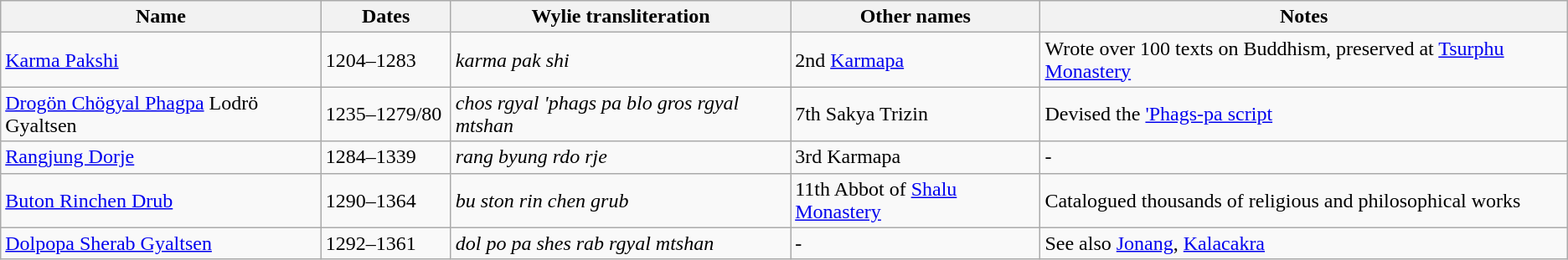<table class="wikitable">
<tr>
<th>Name</th>
<th style="width:6em">Dates</th>
<th>Wylie transliteration</th>
<th>Other names</th>
<th>Notes</th>
</tr>
<tr>
<td><a href='#'>Karma Pakshi</a></td>
<td>1204–1283</td>
<td><em>karma pak shi</em></td>
<td>2nd <a href='#'>Karmapa</a></td>
<td>Wrote over 100 texts on Buddhism, preserved at <a href='#'>Tsurphu Monastery</a></td>
</tr>
<tr>
<td><a href='#'>Drogön Chögyal Phagpa</a> Lodrö Gyaltsen</td>
<td>1235–1279/80</td>
<td><em>chos rgyal 'phags pa blo gros rgyal mtshan</em></td>
<td>7th Sakya Trizin</td>
<td>Devised the <a href='#'>'Phags-pa script</a></td>
</tr>
<tr>
<td><a href='#'>Rangjung Dorje</a></td>
<td>1284–1339</td>
<td><em>rang byung rdo rje</em></td>
<td>3rd Karmapa</td>
<td>-</td>
</tr>
<tr>
<td><a href='#'>Buton Rinchen Drub</a></td>
<td>1290–1364</td>
<td><em>bu ston rin chen grub</em></td>
<td>11th Abbot of <a href='#'>Shalu Monastery</a></td>
<td>Catalogued thousands of religious and philosophical works</td>
</tr>
<tr>
<td><a href='#'>Dolpopa Sherab Gyaltsen</a></td>
<td>1292–1361</td>
<td><em>dol po pa shes rab rgyal mtshan</em></td>
<td>-</td>
<td>See also <a href='#'>Jonang</a>, <a href='#'>Kalacakra</a></td>
</tr>
</table>
